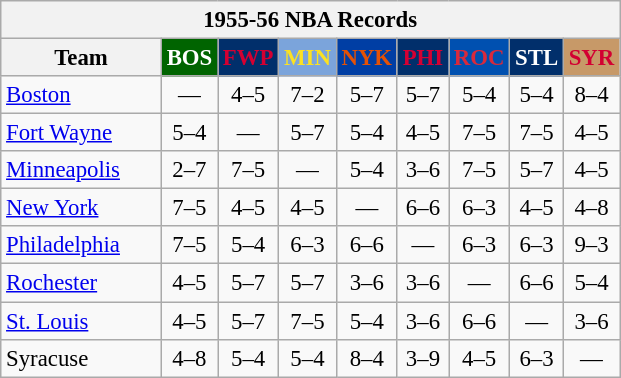<table class="wikitable" style="font-size:95%; text-align:center;">
<tr>
<th colspan=9>1955-56 NBA Records</th>
</tr>
<tr>
<th width=100>Team</th>
<th style="background:#006400;color:#FFFFFF;width=35">BOS</th>
<th style="background:#012F6B;color:#D40032;width=35">FWP</th>
<th style="background:#7BA4DB;color:#FBE122;width=35">MIN</th>
<th style="background:#003EA4;color:#E45206;width=35">NYK</th>
<th style="background:#012F6B;color:#D50033;width=35">PHI</th>
<th style="background:#0050B0;color:#D82A3C;width=35">ROC</th>
<th style="background:#012F6B;color:#FFFFFF;width=35">STL</th>
<th style="background:#C79968;color:#D20032;width=35">SYR</th>
</tr>
<tr>
<td style="text-align:left;"><a href='#'>Boston</a></td>
<td>—</td>
<td>4–5</td>
<td>7–2</td>
<td>5–7</td>
<td>5–7</td>
<td>5–4</td>
<td>5–4</td>
<td>8–4</td>
</tr>
<tr>
<td style="text-align:left;"><a href='#'>Fort Wayne</a></td>
<td>5–4</td>
<td>—</td>
<td>5–7</td>
<td>5–4</td>
<td>4–5</td>
<td>7–5</td>
<td>7–5</td>
<td>4–5</td>
</tr>
<tr>
<td style="text-align:left;"><a href='#'>Minneapolis</a></td>
<td>2–7</td>
<td>7–5</td>
<td>—</td>
<td>5–4</td>
<td>3–6</td>
<td>7–5</td>
<td>5–7</td>
<td>4–5</td>
</tr>
<tr>
<td style="text-align:left;"><a href='#'>New York</a></td>
<td>7–5</td>
<td>4–5</td>
<td>4–5</td>
<td>—</td>
<td>6–6</td>
<td>6–3</td>
<td>4–5</td>
<td>4–8</td>
</tr>
<tr>
<td style="text-align:left;"><a href='#'>Philadelphia</a></td>
<td>7–5</td>
<td>5–4</td>
<td>6–3</td>
<td>6–6</td>
<td>—</td>
<td>6–3</td>
<td>6–3</td>
<td>9–3</td>
</tr>
<tr>
<td style="text-align:left;"><a href='#'>Rochester</a></td>
<td>4–5</td>
<td>5–7</td>
<td>5–7</td>
<td>3–6</td>
<td>3–6</td>
<td>—</td>
<td>6–6</td>
<td>5–4</td>
</tr>
<tr>
<td style="text-align:left;"><a href='#'>St. Louis</a></td>
<td>4–5</td>
<td>5–7</td>
<td>7–5</td>
<td>5–4</td>
<td>3–6</td>
<td>6–6</td>
<td>—</td>
<td>3–6</td>
</tr>
<tr>
<td style="text-align:left;">Syracuse</td>
<td>4–8</td>
<td>5–4</td>
<td>5–4</td>
<td>8–4</td>
<td>3–9</td>
<td>4–5</td>
<td>6–3</td>
<td>—</td>
</tr>
</table>
